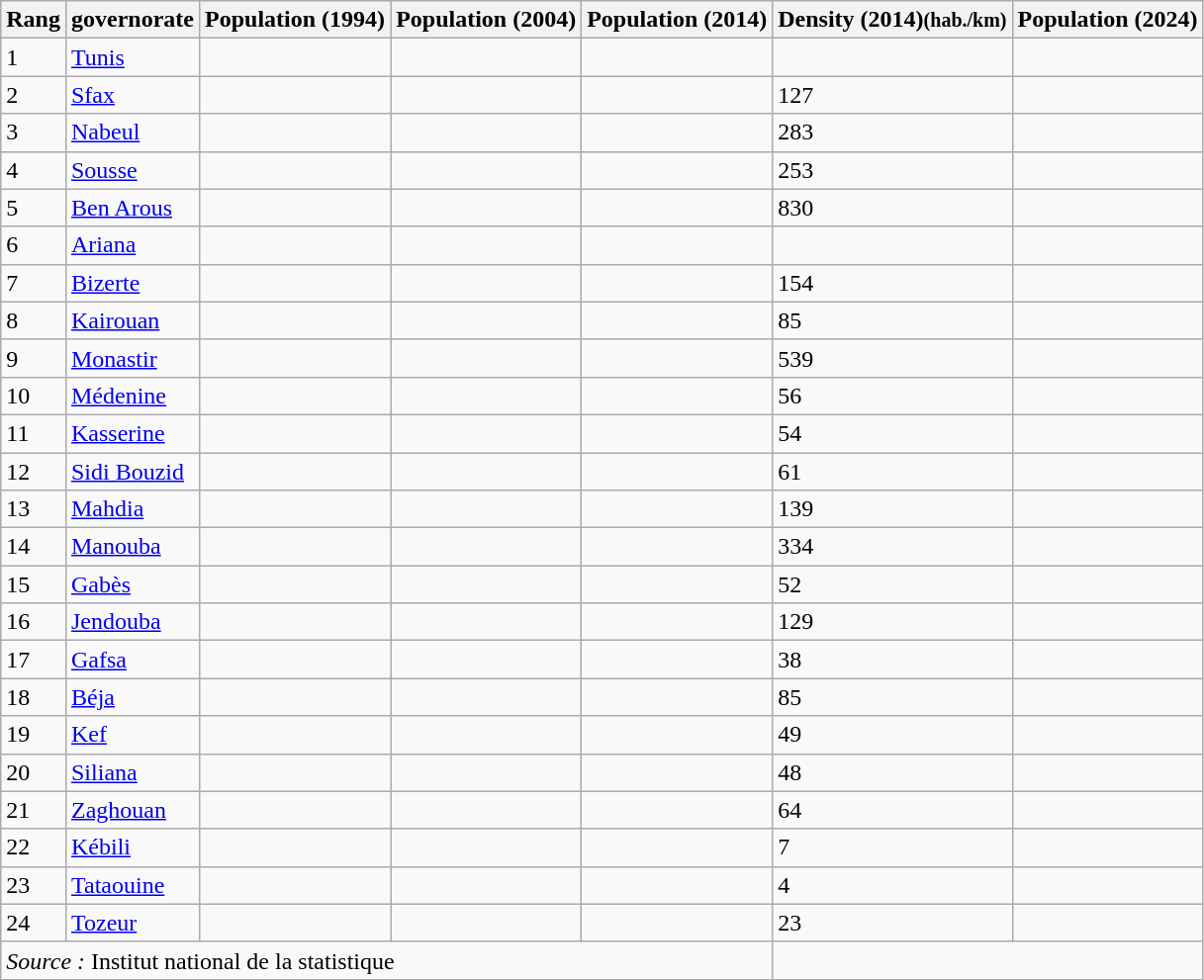<table class="wikitable sortable">
<tr>
<th>Rang</th>
<th>governorate</th>
<th>Population (1994)</th>
<th>Population (2004)</th>
<th>Population (2014)</th>
<th>Density (2014)<small>(hab./km)</small></th>
<th>Population (2024)  <br></th>
</tr>
<tr>
<td>1</td>
<td><a href='#'>Tunis</a></td>
<td></td>
<td></td>
<td></td>
<td></td>
<td></td>
</tr>
<tr>
<td>2</td>
<td><a href='#'>Sfax</a></td>
<td></td>
<td></td>
<td></td>
<td>127</td>
<td></td>
</tr>
<tr>
<td>3</td>
<td><a href='#'>Nabeul</a></td>
<td></td>
<td></td>
<td></td>
<td>283</td>
<td></td>
</tr>
<tr>
<td>4</td>
<td><a href='#'>Sousse</a></td>
<td></td>
<td></td>
<td></td>
<td>253</td>
<td></td>
</tr>
<tr>
<td>5</td>
<td><a href='#'>Ben Arous</a></td>
<td></td>
<td></td>
<td></td>
<td>830</td>
<td></td>
</tr>
<tr>
<td>6</td>
<td><a href='#'>Ariana</a></td>
<td></td>
<td></td>
<td></td>
<td></td>
<td></td>
</tr>
<tr>
<td>7</td>
<td><a href='#'>Bizerte</a></td>
<td></td>
<td></td>
<td></td>
<td>154</td>
<td></td>
</tr>
<tr>
<td>8</td>
<td><a href='#'>Kairouan</a></td>
<td></td>
<td></td>
<td></td>
<td>85</td>
<td></td>
</tr>
<tr>
<td>9</td>
<td><a href='#'>Monastir</a></td>
<td></td>
<td></td>
<td></td>
<td>539</td>
<td></td>
</tr>
<tr>
<td>10</td>
<td><a href='#'>Médenine</a></td>
<td></td>
<td></td>
<td></td>
<td>56</td>
<td></td>
</tr>
<tr>
<td>11</td>
<td><a href='#'>Kasserine</a></td>
<td></td>
<td></td>
<td></td>
<td>54</td>
<td></td>
</tr>
<tr>
<td>12</td>
<td><a href='#'>Sidi Bouzid</a></td>
<td></td>
<td></td>
<td></td>
<td>61</td>
<td></td>
</tr>
<tr>
<td>13</td>
<td><a href='#'>Mahdia</a></td>
<td></td>
<td></td>
<td></td>
<td>139</td>
<td></td>
</tr>
<tr>
<td>14</td>
<td><a href='#'>Manouba</a></td>
<td></td>
<td></td>
<td></td>
<td>334</td>
<td></td>
</tr>
<tr>
<td>15</td>
<td><a href='#'>Gabès</a></td>
<td></td>
<td></td>
<td></td>
<td>52</td>
<td></td>
</tr>
<tr>
<td>16</td>
<td><a href='#'>Jendouba</a></td>
<td></td>
<td></td>
<td></td>
<td>129</td>
<td></td>
</tr>
<tr>
<td>17</td>
<td><a href='#'>Gafsa</a></td>
<td></td>
<td></td>
<td></td>
<td>38</td>
<td></td>
</tr>
<tr>
<td>18</td>
<td><a href='#'>Béja</a></td>
<td></td>
<td></td>
<td></td>
<td>85</td>
<td></td>
</tr>
<tr>
<td>19</td>
<td><a href='#'>Kef</a></td>
<td></td>
<td></td>
<td></td>
<td>49</td>
<td></td>
</tr>
<tr>
<td>20</td>
<td><a href='#'>Siliana</a></td>
<td></td>
<td></td>
<td></td>
<td>48</td>
<td></td>
</tr>
<tr>
<td>21</td>
<td><a href='#'>Zaghouan</a></td>
<td></td>
<td></td>
<td></td>
<td>64</td>
<td></td>
</tr>
<tr>
<td>22</td>
<td><a href='#'>Kébili</a></td>
<td></td>
<td></td>
<td></td>
<td>7</td>
<td></td>
</tr>
<tr>
<td>23</td>
<td><a href='#'>Tataouine</a></td>
<td></td>
<td></td>
<td></td>
<td>4</td>
<td></td>
</tr>
<tr>
<td>24</td>
<td><a href='#'>Tozeur</a></td>
<td></td>
<td></td>
<td></td>
<td>23</td>
<td></td>
</tr>
<tr class="sort bottom">
<td colspan="5"><em>Source :</em> Institut national de la statistique</td>
</tr>
</table>
